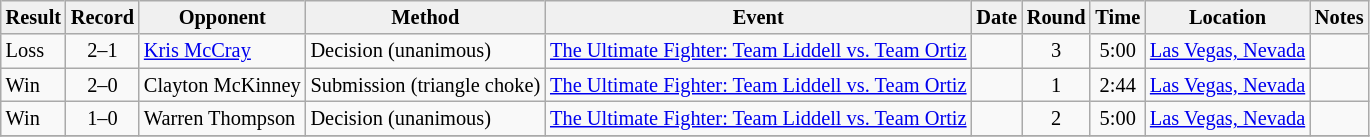<table class="wikitable sortable" border="1" style="font-size:85%; text-align:left;">
<tr>
<td align="center" style="border-style:none none solid solid; background:#f0f0f0;"><strong>Result</strong></td>
<td align="center" style="border-style:none none solid solid; background:#f0f0f0;"><strong>Record</strong></td>
<td align="center" style="border-style:none none solid solid; background:#f0f0f0;"><strong>Opponent</strong></td>
<td align="center" style="border-style:none none solid solid; background:#f0f0f0;"><strong>Method</strong></td>
<td align="center" style="border-style:none none solid solid; background:#f0f0f0;"><strong>Event</strong></td>
<td align="center" style="border-style:none none solid solid; background:#f0f0f0;"><strong>Date</strong></td>
<td align="center" style="border-style:none none solid solid; background:#f0f0f0;"><strong>Round</strong></td>
<td align="center" style="border-style:none none solid solid; background:#f0f0f0;"><strong>Time</strong></td>
<td align="center" style="border-style:none none solid solid; background:#f0f0f0;"><strong>Location</strong></td>
<td align="center" style="border-style:none none solid solid; background:#f0f0f0;"><strong>Notes</strong></td>
</tr>
<tr>
<td>Loss</td>
<td align=center>2–1</td>
<td><a href='#'>Kris McCray</a></td>
<td>Decision (unanimous)</td>
<td><a href='#'>The Ultimate Fighter: Team Liddell vs. Team Ortiz</a></td>
<td></td>
<td align=center>3</td>
<td align=center>5:00</td>
<td><a href='#'>Las Vegas, Nevada</a></td>
<td></td>
</tr>
<tr>
<td>Win</td>
<td align=center>2–0</td>
<td>Clayton McKinney</td>
<td>Submission (triangle choke)</td>
<td><a href='#'>The Ultimate Fighter: Team Liddell vs. Team Ortiz</a></td>
<td></td>
<td align=center>1</td>
<td align=center>2:44</td>
<td><a href='#'>Las Vegas, Nevada</a></td>
<td></td>
</tr>
<tr>
<td>Win</td>
<td align=center>1–0</td>
<td>Warren Thompson</td>
<td>Decision (unanimous)</td>
<td><a href='#'>The Ultimate Fighter: Team Liddell vs. Team Ortiz</a></td>
<td></td>
<td align=center>2</td>
<td align=center>5:00</td>
<td><a href='#'>Las Vegas, Nevada</a></td>
<td></td>
</tr>
<tr>
</tr>
</table>
